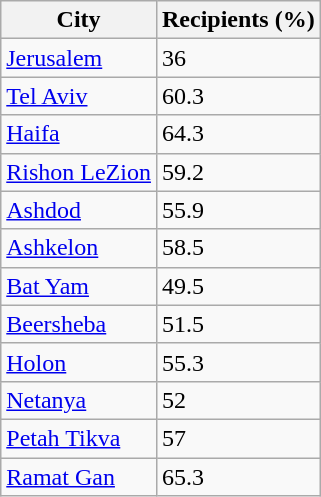<table class="wikitable sortable">
<tr>
<th>City</th>
<th>Recipients (%)</th>
</tr>
<tr>
<td><a href='#'>Jerusalem</a></td>
<td>36</td>
</tr>
<tr>
<td><a href='#'>Tel Aviv</a></td>
<td>60.3</td>
</tr>
<tr>
<td><a href='#'>Haifa</a></td>
<td>64.3</td>
</tr>
<tr>
<td><a href='#'>Rishon LeZion</a></td>
<td>59.2</td>
</tr>
<tr>
<td><a href='#'>Ashdod</a></td>
<td>55.9</td>
</tr>
<tr>
<td><a href='#'>Ashkelon</a></td>
<td>58.5</td>
</tr>
<tr>
<td><a href='#'>Bat Yam</a></td>
<td>49.5</td>
</tr>
<tr>
<td><a href='#'>Beersheba</a></td>
<td>51.5</td>
</tr>
<tr>
<td><a href='#'>Holon</a></td>
<td>55.3</td>
</tr>
<tr>
<td><a href='#'>Netanya</a></td>
<td>52</td>
</tr>
<tr>
<td><a href='#'>Petah Tikva</a></td>
<td>57</td>
</tr>
<tr>
<td><a href='#'>Ramat Gan</a></td>
<td>65.3</td>
</tr>
</table>
